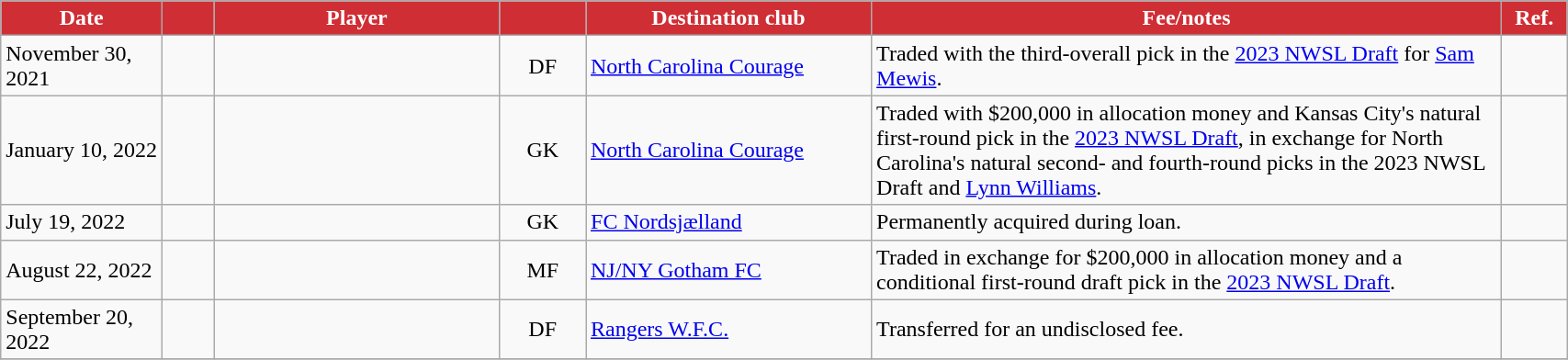<table class="wikitable sortable" style="text-align:left;">
<tr>
<th style="background:#d02e35; color:#fff; width:110px;" data-sort-type="date">Date</th>
<th style="background:#d02e35; color:#fff; width:30px;"></th>
<th style="background:#d02e35; color:#fff; width:200px;">Player</th>
<th style="background:#d02e35; color:#fff; width:55px;"></th>
<th style="background:#d02e35; color:#fff; width:200px;">Destination club</th>
<th style="background:#d02e35; color:#fff; width:450px;">Fee/notes</th>
<th style="background:#d02e35; color:#fff; width:40px;">Ref.</th>
</tr>
<tr>
<td>November 30, 2021</td>
<td></td>
<td></td>
<td align="center">DF</td>
<td> <a href='#'>North Carolina Courage</a></td>
<td>Traded with the third-overall pick in the <a href='#'>2023 NWSL Draft</a> for <a href='#'>Sam Mewis</a>.</td>
<td></td>
</tr>
<tr>
<td>January 10, 2022</td>
<td></td>
<td></td>
<td align="center">GK</td>
<td> <a href='#'>North Carolina Courage</a></td>
<td>Traded with $200,000 in allocation money and Kansas City's natural first-round pick in the <a href='#'>2023 NWSL Draft</a>, in exchange for North Carolina's natural second- and fourth-round picks in the 2023 NWSL Draft and <a href='#'>Lynn Williams</a>.</td>
<td></td>
</tr>
<tr>
<td>July 19, 2022</td>
<td></td>
<td></td>
<td align="center">GK</td>
<td> <a href='#'>FC Nordsjælland</a></td>
<td>Permanently acquired during loan.</td>
<td></td>
</tr>
<tr>
<td>August 22, 2022</td>
<td></td>
<td></td>
<td align="center">MF</td>
<td> <a href='#'>NJ/NY Gotham FC</a></td>
<td>Traded in exchange for $200,000 in allocation money and a conditional first-round draft pick in the <a href='#'>2023 NWSL Draft</a>.</td>
<td></td>
</tr>
<tr>
<td>September 20, 2022</td>
<td></td>
<td></td>
<td align="center">DF</td>
<td> <a href='#'>Rangers W.F.C.</a></td>
<td>Transferred for an undisclosed fee.</td>
<td></td>
</tr>
<tr>
</tr>
</table>
